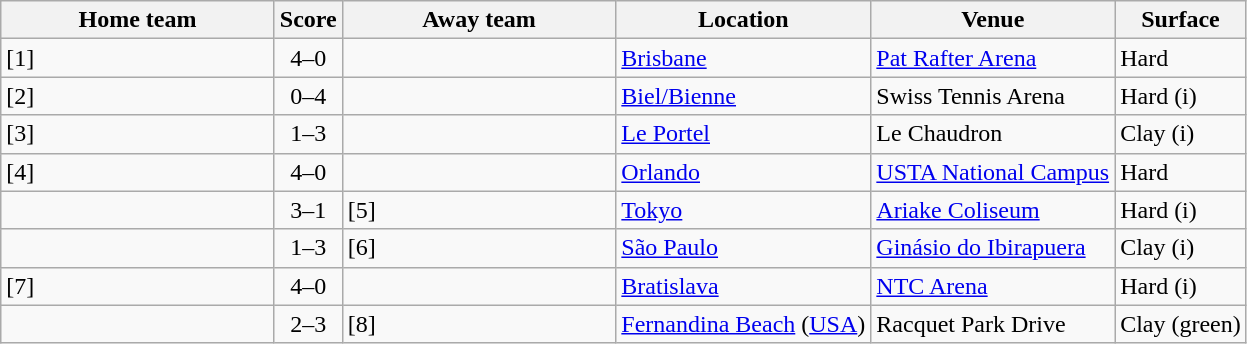<table class="wikitable nowrap">
<tr>
<th width=175>Home team</th>
<th>Score</th>
<th width=175>Away team</th>
<th>Location</th>
<th>Venue</th>
<th>Surface</th>
</tr>
<tr>
<td><strong></strong> [1]</td>
<td align=center>4–0</td>
<td></td>
<td><a href='#'>Brisbane</a></td>
<td><a href='#'>Pat Rafter Arena</a></td>
<td>Hard</td>
</tr>
<tr>
<td> [2]</td>
<td align=center>0–4</td>
<td><strong></strong></td>
<td><a href='#'>Biel/Bienne</a></td>
<td>Swiss Tennis Arena</td>
<td>Hard (i)</td>
</tr>
<tr>
<td> [3]</td>
<td align=center>1–3</td>
<td><strong></strong></td>
<td><a href='#'>Le Portel</a></td>
<td>Le Chaudron</td>
<td>Clay (i)</td>
</tr>
<tr>
<td><strong></strong> [4]</td>
<td align=center>4–0</td>
<td></td>
<td><a href='#'>Orlando</a></td>
<td><a href='#'>USTA National Campus</a></td>
<td>Hard</td>
</tr>
<tr>
<td><strong></strong></td>
<td align=center>3–1</td>
<td> [5]</td>
<td><a href='#'>Tokyo</a></td>
<td><a href='#'>Ariake Coliseum</a></td>
<td>Hard (i)</td>
</tr>
<tr>
<td></td>
<td align=center>1–3</td>
<td><strong></strong> [6]</td>
<td><a href='#'>São Paulo</a></td>
<td><a href='#'>Ginásio do Ibirapuera</a></td>
<td>Clay (i)</td>
</tr>
<tr>
<td><strong></strong> [7]</td>
<td align=center>4–0</td>
<td></td>
<td><a href='#'>Bratislava</a></td>
<td><a href='#'>NTC Arena</a></td>
<td>Hard (i)</td>
</tr>
<tr>
<td></td>
<td align=center>2–3</td>
<td><strong></strong> [8]</td>
<td><a href='#'>Fernandina Beach</a> (<a href='#'>USA</a>)</td>
<td>Racquet Park Drive</td>
<td>Clay (green)</td>
</tr>
</table>
